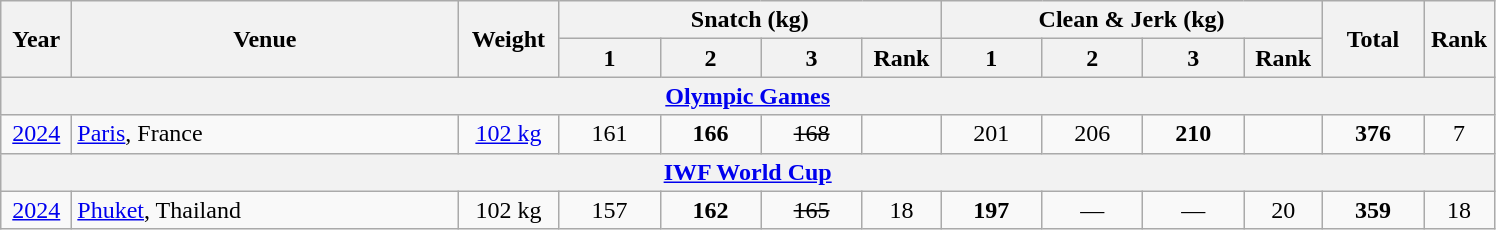<table class="wikitable" style="text-align:center;">
<tr>
<th rowspan=2 width=40>Year</th>
<th rowspan=2 width=250>Venue</th>
<th rowspan=2 width=60>Weight</th>
<th colspan=4>Snatch (kg)</th>
<th colspan=4>Clean & Jerk (kg)</th>
<th rowspan=2 width=60>Total</th>
<th rowspan=2 width=40>Rank</th>
</tr>
<tr>
<th width=60>1</th>
<th width=60>2</th>
<th width=60>3</th>
<th width=45>Rank</th>
<th width=60>1</th>
<th width=60>2</th>
<th width=60>3</th>
<th width=45>Rank</th>
</tr>
<tr>
<th colspan=13><a href='#'>Olympic Games</a></th>
</tr>
<tr>
<td><a href='#'>2024</a></td>
<td align=left><a href='#'>Paris</a>, France</td>
<td><a href='#'>102 kg</a></td>
<td>161</td>
<td><strong>166</strong></td>
<td><s>168</s></td>
<td></td>
<td>201</td>
<td>206</td>
<td><strong>210</strong></td>
<td></td>
<td><strong>376</strong></td>
<td>7</td>
</tr>
<tr>
<th colspan=13><a href='#'>IWF World Cup</a></th>
</tr>
<tr>
<td><a href='#'>2024</a></td>
<td align=left><a href='#'>Phuket</a>, Thailand</td>
<td>102 kg</td>
<td>157</td>
<td><strong>162</strong></td>
<td><s>165</s></td>
<td>18</td>
<td><strong>197</strong></td>
<td>—</td>
<td>—</td>
<td>20</td>
<td><strong>359</strong></td>
<td>18</td>
</tr>
</table>
